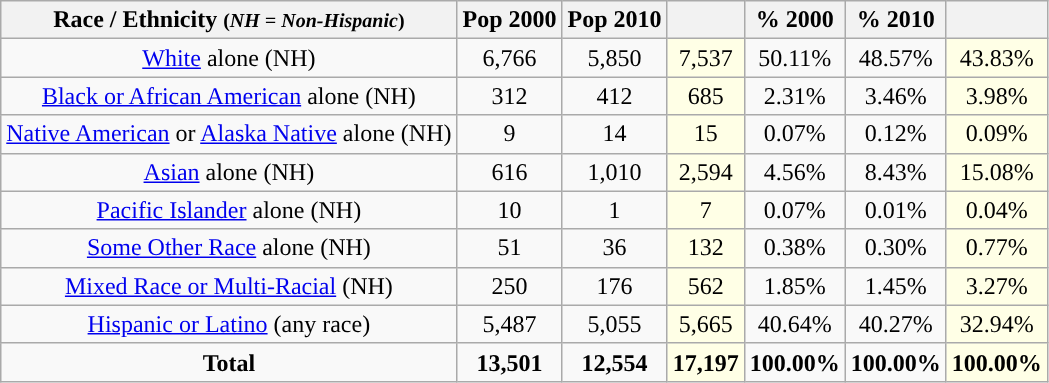<table class="wikitable" style="text-align:center;">
<tr>
<th>Race / Ethnicity <small>(<em>NH = Non-Hispanic</em>)</small></th>
<th>Pop 2000</th>
<th>Pop 2010</th>
<th></th>
<th>% 2000</th>
<th>% 2010</th>
<th></th>
</tr>
<tr>
<td><a href='#'>White</a> alone (NH)</td>
<td>6,766</td>
<td>5,850</td>
<td style='background: #ffffe6;'>7,537</td>
<td>50.11%</td>
<td>48.57%</td>
<td style='background: #ffffe6;'>43.83%</td>
</tr>
<tr>
<td><a href='#'>Black or African American</a> alone (NH)</td>
<td>312</td>
<td>412</td>
<td style='background: #ffffe6;'>685</td>
<td>2.31%</td>
<td>3.46%</td>
<td style='background: #ffffe6;'>3.98%</td>
</tr>
<tr>
<td><a href='#'>Native American</a> or <a href='#'>Alaska Native</a> alone (NH)</td>
<td>9</td>
<td>14</td>
<td style='background: #ffffe6;'>15</td>
<td>0.07%</td>
<td>0.12%</td>
<td style='background: #ffffe6;'>0.09%</td>
</tr>
<tr>
<td><a href='#'>Asian</a> alone (NH)</td>
<td>616</td>
<td>1,010</td>
<td style='background: #ffffe6;'>2,594</td>
<td>4.56%</td>
<td>8.43%</td>
<td style='background: #ffffe6;'>15.08%</td>
</tr>
<tr>
<td><a href='#'>Pacific Islander</a> alone (NH)</td>
<td>10</td>
<td>1</td>
<td style='background: #ffffe6;'>7</td>
<td>0.07%</td>
<td>0.01%</td>
<td style='background: #ffffe6;'>0.04%</td>
</tr>
<tr>
<td><a href='#'>Some Other Race</a> alone (NH)</td>
<td>51</td>
<td>36</td>
<td style='background: #ffffe6;'>132</td>
<td>0.38%</td>
<td>0.30%</td>
<td style='background: #ffffe6;'>0.77%</td>
</tr>
<tr>
<td><a href='#'>Mixed Race or Multi-Racial</a> (NH)</td>
<td>250</td>
<td>176</td>
<td style='background: #ffffe6;'>562</td>
<td>1.85%</td>
<td>1.45%</td>
<td style='background: #ffffe6;'>3.27%</td>
</tr>
<tr>
<td><a href='#'>Hispanic or Latino</a> (any race)</td>
<td>5,487</td>
<td>5,055</td>
<td style='background: #ffffe6;'>5,665</td>
<td>40.64%</td>
<td>40.27%</td>
<td style='background: #ffffe6;'>32.94%</td>
</tr>
<tr>
<td><strong>Total</strong></td>
<td><strong>13,501</strong></td>
<td><strong>12,554</strong></td>
<td style='background: #ffffe6;'><strong>17,197</strong></td>
<td><strong>100.00%</strong></td>
<td><strong>100.00%</strong></td>
<td style='background: #ffffe6;'><strong>100.00%</strong></td>
</tr>
</table>
